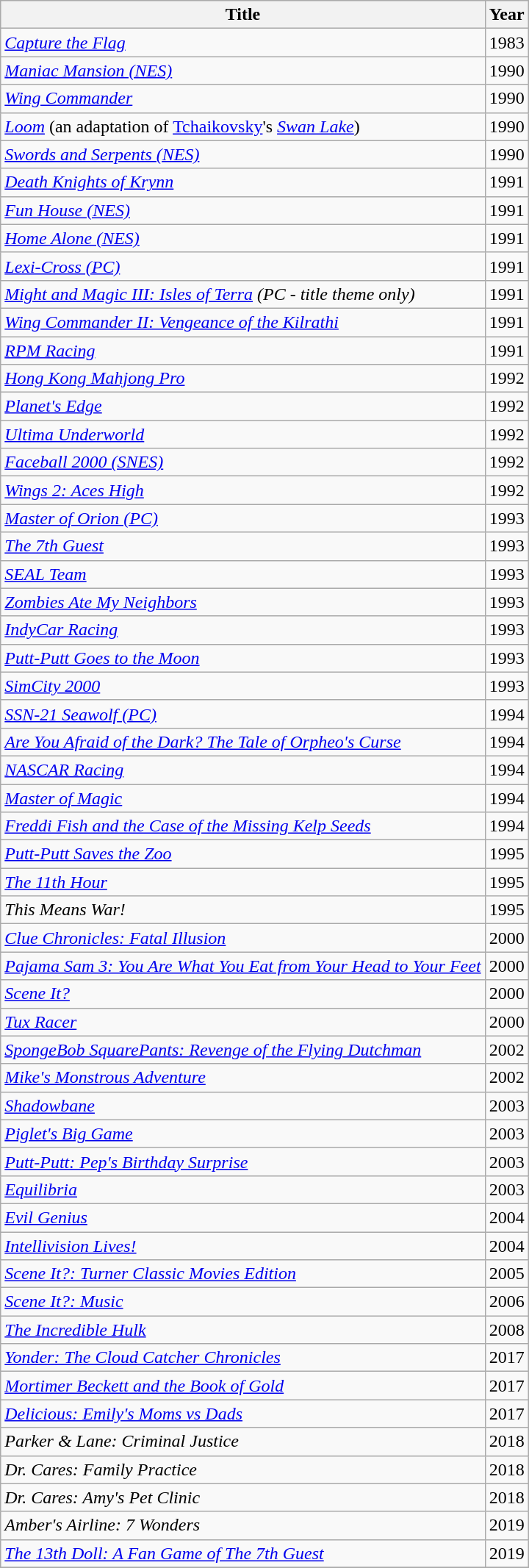<table class="wikitable">
<tr>
<th>Title</th>
<th>Year</th>
</tr>
<tr>
<td><em><a href='#'>Capture the Flag</a></em></td>
<td>1983</td>
</tr>
<tr>
<td><em><a href='#'>Maniac Mansion (NES)</a></em></td>
<td>1990</td>
</tr>
<tr>
<td><em><a href='#'>Wing Commander</a></em></td>
<td>1990</td>
</tr>
<tr>
<td><em><a href='#'>Loom</a></em> (an adaptation of <a href='#'>Tchaikovsky</a>'s <em><a href='#'>Swan Lake</a></em>)</td>
<td>1990</td>
</tr>
<tr>
<td><em><a href='#'>Swords and Serpents (NES)</a></em></td>
<td>1990</td>
</tr>
<tr>
<td><em><a href='#'>Death Knights of Krynn</a></em></td>
<td>1991</td>
</tr>
<tr>
<td><em><a href='#'>Fun House (NES)</a></em></td>
<td>1991</td>
</tr>
<tr>
<td><em><a href='#'>Home Alone (NES)</a></em></td>
<td>1991</td>
</tr>
<tr>
<td><em><a href='#'>Lexi-Cross (PC)</a></em></td>
<td>1991</td>
</tr>
<tr>
<td><em><a href='#'>Might and Magic III: Isles of Terra</a> (PC - title theme only)</em></td>
<td>1991</td>
</tr>
<tr>
<td><em><a href='#'>Wing Commander II: Vengeance of the Kilrathi</a></em></td>
<td>1991</td>
</tr>
<tr>
<td><em><a href='#'>RPM Racing</a></em></td>
<td>1991</td>
</tr>
<tr>
<td><em><a href='#'>Hong Kong Mahjong Pro</a></em></td>
<td>1992</td>
</tr>
<tr>
<td><em><a href='#'>Planet's Edge</a></em></td>
<td>1992</td>
</tr>
<tr>
<td><em><a href='#'>Ultima Underworld</a></em></td>
<td>1992</td>
</tr>
<tr>
<td><em><a href='#'>Faceball 2000 (SNES)</a></em></td>
<td>1992</td>
</tr>
<tr>
<td><em><a href='#'>Wings 2: Aces High</a></em></td>
<td>1992</td>
</tr>
<tr>
<td><em><a href='#'>Master of Orion (PC)</a></em></td>
<td>1993</td>
</tr>
<tr>
<td><em><a href='#'>The 7th Guest</a></em></td>
<td>1993</td>
</tr>
<tr>
<td><em><a href='#'>SEAL Team</a></em></td>
<td>1993</td>
</tr>
<tr>
<td><em><a href='#'>Zombies Ate My Neighbors</a></em></td>
<td>1993</td>
</tr>
<tr>
<td><em><a href='#'>IndyCar Racing</a></em></td>
<td>1993</td>
</tr>
<tr>
<td><em><a href='#'>Putt-Putt Goes to the Moon</a></em></td>
<td>1993</td>
</tr>
<tr>
<td><em><a href='#'>SimCity 2000</a></em></td>
<td>1993</td>
</tr>
<tr>
<td><em><a href='#'>SSN-21 Seawolf (PC)</a></em></td>
<td>1994</td>
</tr>
<tr>
<td><em><a href='#'>Are You Afraid of the Dark? The Tale of Orpheo's Curse</a></em></td>
<td>1994</td>
</tr>
<tr>
<td><em><a href='#'>NASCAR Racing</a></em></td>
<td>1994</td>
</tr>
<tr>
<td><em><a href='#'>Master of Magic</a></em></td>
<td>1994</td>
</tr>
<tr>
<td><em><a href='#'>Freddi Fish and the Case of the Missing Kelp Seeds</a></em></td>
<td>1994</td>
</tr>
<tr>
<td><em><a href='#'>Putt-Putt Saves the Zoo</a></em></td>
<td>1995</td>
</tr>
<tr>
<td><em><a href='#'>The 11th Hour</a></em></td>
<td>1995</td>
</tr>
<tr>
<td><em>This Means War!</em></td>
<td>1995</td>
</tr>
<tr>
<td><em><a href='#'>Clue Chronicles: Fatal Illusion</a></em></td>
<td>2000</td>
</tr>
<tr>
<td><em><a href='#'>Pajama Sam 3: You Are What You Eat from Your Head to Your Feet</a></em></td>
<td>2000</td>
</tr>
<tr>
<td><em><a href='#'>Scene It?</a></em></td>
<td>2000</td>
</tr>
<tr>
<td><em><a href='#'>Tux Racer</a></em></td>
<td>2000</td>
</tr>
<tr>
<td><em><a href='#'>SpongeBob SquarePants: Revenge of the Flying Dutchman</a></em></td>
<td>2002</td>
</tr>
<tr>
<td><em><a href='#'>Mike's Monstrous Adventure</a></em></td>
<td>2002</td>
</tr>
<tr>
<td><em><a href='#'>Shadowbane</a></em></td>
<td>2003</td>
</tr>
<tr>
<td><em><a href='#'>Piglet's Big Game</a></em></td>
<td>2003</td>
</tr>
<tr>
<td><em><a href='#'>Putt-Putt: Pep's Birthday Surprise</a></em></td>
<td>2003</td>
</tr>
<tr>
<td><em><a href='#'>Equilibria</a></em></td>
<td>2003</td>
</tr>
<tr>
<td><em><a href='#'>Evil Genius</a></em></td>
<td>2004</td>
</tr>
<tr>
<td><em><a href='#'>Intellivision Lives!</a></em></td>
<td>2004</td>
</tr>
<tr>
<td><em><a href='#'>Scene It?: Turner Classic Movies Edition</a></em></td>
<td>2005</td>
</tr>
<tr>
<td><em><a href='#'>Scene It?: Music</a></em></td>
<td>2006</td>
</tr>
<tr>
<td><em><a href='#'>The Incredible Hulk</a></em></td>
<td>2008</td>
</tr>
<tr>
<td><em><a href='#'>Yonder: The Cloud Catcher Chronicles</a></em></td>
<td>2017</td>
</tr>
<tr>
<td><em><a href='#'>Mortimer Beckett and the Book of Gold </a></em></td>
<td>2017</td>
</tr>
<tr>
<td><em><a href='#'>Delicious: Emily's Moms vs Dads</a></em></td>
<td>2017</td>
</tr>
<tr>
<td><em>Parker & Lane: Criminal Justice</em></td>
<td>2018</td>
</tr>
<tr>
<td><em>Dr. Cares: Family Practice</em></td>
<td>2018</td>
</tr>
<tr>
<td><em>Dr. Cares: Amy's Pet Clinic</em></td>
<td>2018</td>
</tr>
<tr>
<td><em>Amber's Airline: 7 Wonders</em></td>
<td>2019</td>
</tr>
<tr>
<td><em><a href='#'>The 13th Doll: A Fan Game of The 7th Guest</a></em></td>
<td>2019</td>
</tr>
<tr>
</tr>
</table>
